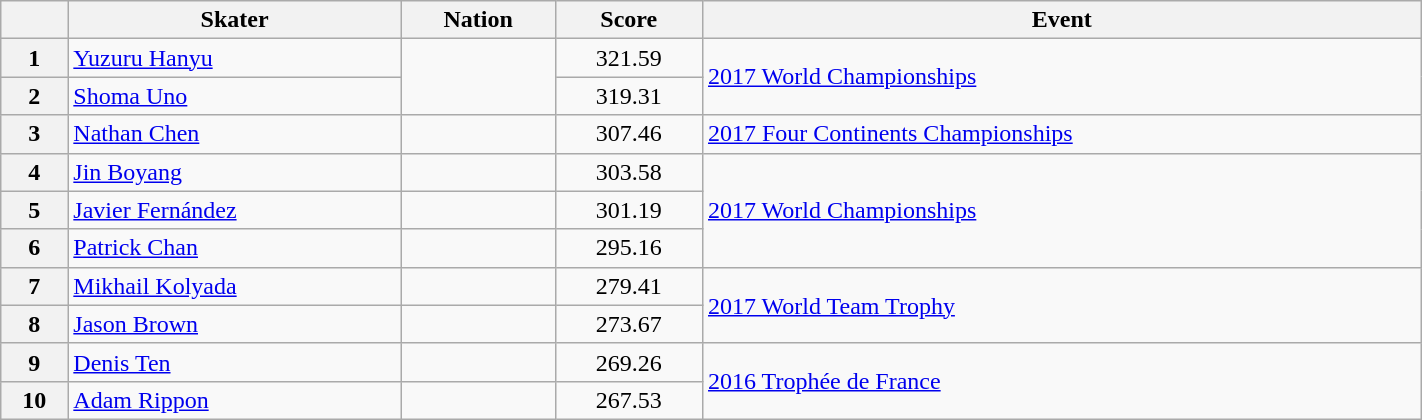<table class="wikitable sortable" style="text-align:left; width:75%">
<tr>
<th scope="col"></th>
<th scope="col">Skater</th>
<th scope="col">Nation</th>
<th scope="col">Score</th>
<th scope="col">Event</th>
</tr>
<tr>
<th scope="row">1</th>
<td><a href='#'>Yuzuru Hanyu</a></td>
<td rowspan="2"></td>
<td style="text-align:center;">321.59</td>
<td rowspan="2"><a href='#'>2017 World Championships</a></td>
</tr>
<tr>
<th scope="row">2</th>
<td><a href='#'>Shoma Uno</a></td>
<td style="text-align:center;">319.31</td>
</tr>
<tr>
<th scope="row">3</th>
<td><a href='#'>Nathan Chen</a></td>
<td></td>
<td style="text-align:center;">307.46</td>
<td><a href='#'>2017 Four Continents Championships</a></td>
</tr>
<tr>
<th scope="row">4</th>
<td><a href='#'>Jin Boyang</a></td>
<td></td>
<td style="text-align:center;">303.58</td>
<td rowspan="3"><a href='#'>2017 World Championships</a></td>
</tr>
<tr>
<th scope="row">5</th>
<td><a href='#'>Javier Fernández</a></td>
<td></td>
<td style="text-align:center;">301.19</td>
</tr>
<tr>
<th scope="row">6</th>
<td><a href='#'>Patrick Chan</a></td>
<td></td>
<td style="text-align:center;">295.16</td>
</tr>
<tr>
<th scope="row">7</th>
<td><a href='#'>Mikhail Kolyada</a></td>
<td></td>
<td style="text-align:center;">279.41</td>
<td rowspan="2"><a href='#'>2017 World Team Trophy</a></td>
</tr>
<tr>
<th scope="row">8</th>
<td><a href='#'>Jason Brown</a></td>
<td></td>
<td style="text-align:center;">273.67</td>
</tr>
<tr>
<th scope="row">9</th>
<td><a href='#'>Denis Ten</a></td>
<td></td>
<td style="text-align:center;">269.26</td>
<td rowspan="2"><a href='#'>2016 Trophée de France</a></td>
</tr>
<tr>
<th scope="row">10</th>
<td><a href='#'>Adam Rippon</a></td>
<td></td>
<td style="text-align:center;">267.53</td>
</tr>
</table>
